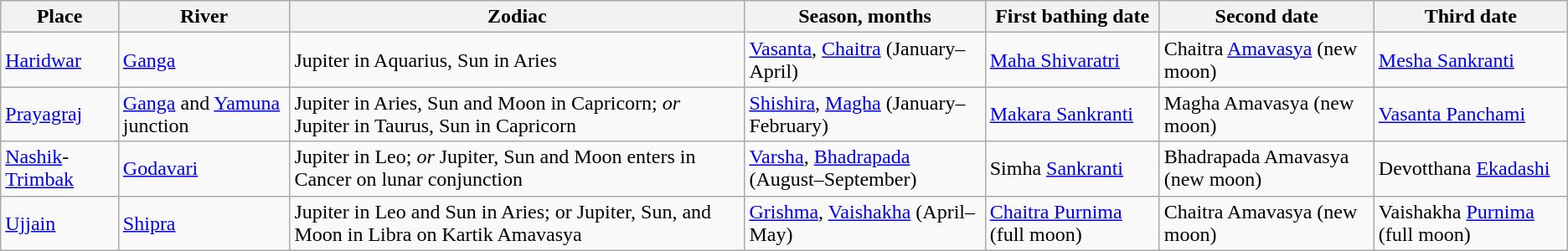<table class="wikitable">
<tr>
<th>Place</th>
<th>River</th>
<th>Zodiac</th>
<th>Season, months</th>
<th>First bathing date</th>
<th>Second date</th>
<th>Third date</th>
</tr>
<tr>
<td><a href='#'>Haridwar</a></td>
<td><a href='#'>Ganga</a></td>
<td>Jupiter in Aquarius, Sun in Aries</td>
<td><a href='#'>Vasanta</a>, <a href='#'>Chaitra</a> (January–April)</td>
<td><a href='#'>Maha Shivaratri</a></td>
<td>Chaitra <a href='#'>Amavasya</a> (new moon)</td>
<td><a href='#'>Mesha Sankranti</a></td>
</tr>
<tr>
<td><a href='#'>Prayagraj</a></td>
<td><a href='#'>Ganga</a> and <a href='#'>Yamuna</a> junction</td>
<td>Jupiter in Aries, Sun and Moon in Capricorn; <em>or</em> Jupiter in Taurus, Sun in Capricorn</td>
<td><a href='#'>Shishira</a>, <a href='#'>Magha</a> (January–February)</td>
<td><a href='#'>Makara Sankranti</a></td>
<td>Magha Amavasya (new moon)</td>
<td><a href='#'>Vasanta Panchami</a></td>
</tr>
<tr>
<td><a href='#'>Nashik</a>-<a href='#'>Trimbak</a></td>
<td><a href='#'>Godavari</a></td>
<td>Jupiter in Leo; <em>or</em> Jupiter, Sun and Moon enters in Cancer on lunar conjunction</td>
<td><a href='#'>Varsha</a>, <a href='#'>Bhadrapada</a> (August–September)</td>
<td>Simha <a href='#'>Sankranti</a></td>
<td>Bhadrapada Amavasya (new moon)</td>
<td>Devotthana <a href='#'>Ekadashi</a></td>
</tr>
<tr>
<td><a href='#'>Ujjain</a></td>
<td><a href='#'>Shipra</a></td>
<td>Jupiter in Leo and Sun in Aries; or Jupiter, Sun, and Moon in Libra on Kartik Amavasya</td>
<td><a href='#'>Grishma</a>, <a href='#'>Vaishakha</a> (April–May)</td>
<td><a href='#'>Chaitra Purnima</a> (full moon)</td>
<td>Chaitra Amavasya (new moon)</td>
<td>Vaishakha <a href='#'>Purnima</a> (full moon)</td>
</tr>
</table>
